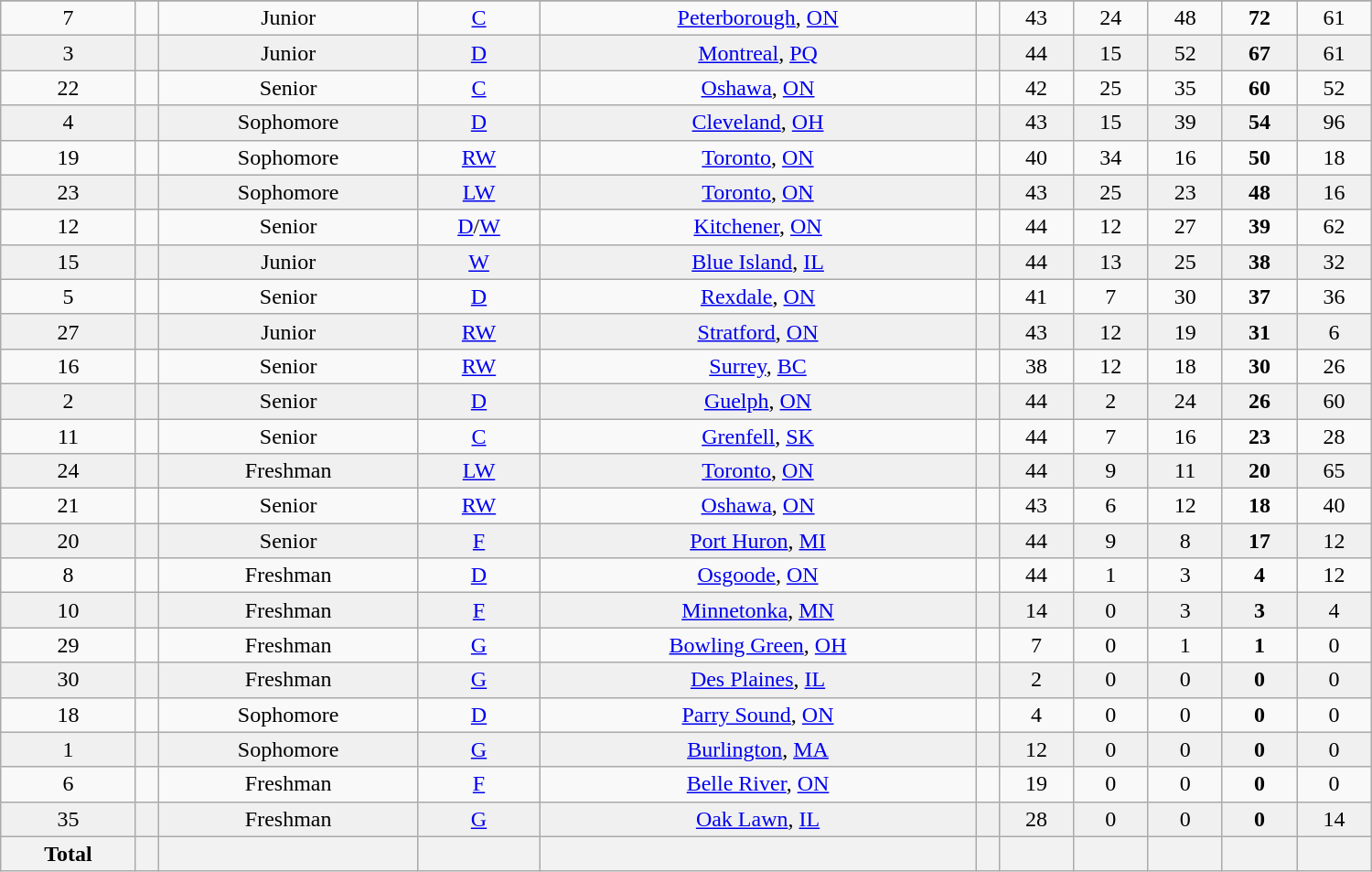<table class="wikitable sortable" width ="1000">
<tr align="center">
</tr>
<tr align="center" bgcolor="">
<td>7</td>
<td></td>
<td>Junior</td>
<td><a href='#'>C</a></td>
<td><a href='#'>Peterborough</a>, <a href='#'>ON</a></td>
<td></td>
<td>43</td>
<td>24</td>
<td>48</td>
<td><strong>72</strong></td>
<td>61</td>
</tr>
<tr align="center" bgcolor="#f0f0f0">
<td>3</td>
<td></td>
<td>Junior</td>
<td><a href='#'>D</a></td>
<td><a href='#'>Montreal</a>, <a href='#'>PQ</a></td>
<td></td>
<td>44</td>
<td>15</td>
<td>52</td>
<td><strong>67</strong></td>
<td>61</td>
</tr>
<tr align="center">
<td>22</td>
<td></td>
<td>Senior</td>
<td><a href='#'>C</a></td>
<td><a href='#'>Oshawa</a>, <a href='#'>ON</a></td>
<td></td>
<td>42</td>
<td>25</td>
<td>35</td>
<td><strong>60</strong></td>
<td>52</td>
</tr>
<tr align="center" bgcolor="#f0f0f0">
<td>4</td>
<td></td>
<td>Sophomore</td>
<td><a href='#'>D</a></td>
<td><a href='#'>Cleveland</a>, <a href='#'>OH</a></td>
<td></td>
<td>43</td>
<td>15</td>
<td>39</td>
<td><strong>54</strong></td>
<td>96</td>
</tr>
<tr align="center">
<td>19</td>
<td></td>
<td>Sophomore</td>
<td><a href='#'>RW</a></td>
<td><a href='#'>Toronto</a>, <a href='#'>ON</a></td>
<td></td>
<td>40</td>
<td>34</td>
<td>16</td>
<td><strong>50</strong></td>
<td>18</td>
</tr>
<tr align="center" bgcolor="#f0f0f0">
<td>23</td>
<td></td>
<td>Sophomore</td>
<td><a href='#'>LW</a></td>
<td><a href='#'>Toronto</a>, <a href='#'>ON</a></td>
<td></td>
<td>43</td>
<td>25</td>
<td>23</td>
<td><strong>48</strong></td>
<td>16</td>
</tr>
<tr align="center">
<td>12</td>
<td></td>
<td>Senior</td>
<td><a href='#'>D</a>/<a href='#'>W</a></td>
<td><a href='#'>Kitchener</a>, <a href='#'>ON</a></td>
<td></td>
<td>44</td>
<td>12</td>
<td>27</td>
<td><strong>39</strong></td>
<td>62</td>
</tr>
<tr align="center" bgcolor="#f0f0f0">
<td>15</td>
<td></td>
<td>Junior</td>
<td><a href='#'>W</a></td>
<td><a href='#'>Blue Island</a>, <a href='#'>IL</a></td>
<td></td>
<td>44</td>
<td>13</td>
<td>25</td>
<td><strong>38</strong></td>
<td>32</td>
</tr>
<tr align="center">
<td>5</td>
<td></td>
<td>Senior</td>
<td><a href='#'>D</a></td>
<td><a href='#'>Rexdale</a>, <a href='#'>ON</a></td>
<td></td>
<td>41</td>
<td>7</td>
<td>30</td>
<td><strong>37</strong></td>
<td>36</td>
</tr>
<tr align="center" bgcolor="#f0f0f0">
<td>27</td>
<td></td>
<td>Junior</td>
<td><a href='#'>RW</a></td>
<td><a href='#'>Stratford</a>, <a href='#'>ON</a></td>
<td></td>
<td>43</td>
<td>12</td>
<td>19</td>
<td><strong>31</strong></td>
<td>6</td>
</tr>
<tr align="center">
<td>16</td>
<td></td>
<td>Senior</td>
<td><a href='#'>RW</a></td>
<td><a href='#'>Surrey</a>, <a href='#'>BC</a></td>
<td></td>
<td>38</td>
<td>12</td>
<td>18</td>
<td><strong>30</strong></td>
<td>26</td>
</tr>
<tr align="center" bgcolor="#f0f0f0">
<td>2</td>
<td></td>
<td>Senior</td>
<td><a href='#'>D</a></td>
<td><a href='#'>Guelph</a>, <a href='#'>ON</a></td>
<td></td>
<td>44</td>
<td>2</td>
<td>24</td>
<td><strong>26</strong></td>
<td>60</td>
</tr>
<tr align="center">
<td>11</td>
<td></td>
<td>Senior</td>
<td><a href='#'>C</a></td>
<td><a href='#'>Grenfell</a>, <a href='#'>SK</a></td>
<td></td>
<td>44</td>
<td>7</td>
<td>16</td>
<td><strong>23</strong></td>
<td>28</td>
</tr>
<tr align="center" bgcolor="#f0f0f0">
<td>24</td>
<td></td>
<td>Freshman</td>
<td><a href='#'>LW</a></td>
<td><a href='#'>Toronto</a>, <a href='#'>ON</a></td>
<td></td>
<td>44</td>
<td>9</td>
<td>11</td>
<td><strong>20</strong></td>
<td>65</td>
</tr>
<tr align="center">
<td>21</td>
<td></td>
<td>Senior</td>
<td><a href='#'>RW</a></td>
<td><a href='#'>Oshawa</a>, <a href='#'>ON</a></td>
<td></td>
<td>43</td>
<td>6</td>
<td>12</td>
<td><strong>18</strong></td>
<td>40</td>
</tr>
<tr align="center" bgcolor="#f0f0f0">
<td>20</td>
<td></td>
<td>Senior</td>
<td><a href='#'>F</a></td>
<td><a href='#'>Port Huron</a>, <a href='#'>MI</a></td>
<td></td>
<td>44</td>
<td>9</td>
<td>8</td>
<td><strong>17</strong></td>
<td>12</td>
</tr>
<tr align="center">
<td>8</td>
<td></td>
<td>Freshman</td>
<td><a href='#'>D</a></td>
<td><a href='#'>Osgoode</a>, <a href='#'>ON</a></td>
<td></td>
<td>44</td>
<td>1</td>
<td>3</td>
<td><strong>4</strong></td>
<td>12</td>
</tr>
<tr align="center" bgcolor="#f0f0f0">
<td>10</td>
<td></td>
<td>Freshman</td>
<td><a href='#'>F</a></td>
<td><a href='#'>Minnetonka</a>, <a href='#'>MN</a></td>
<td></td>
<td>14</td>
<td>0</td>
<td>3</td>
<td><strong>3</strong></td>
<td>4</td>
</tr>
<tr align="center">
<td>29</td>
<td></td>
<td>Freshman</td>
<td><a href='#'>G</a></td>
<td><a href='#'>Bowling Green</a>, <a href='#'>OH</a></td>
<td></td>
<td>7</td>
<td>0</td>
<td>1</td>
<td><strong>1</strong></td>
<td>0</td>
</tr>
<tr align="center" bgcolor="#f0f0f0">
<td>30</td>
<td></td>
<td>Freshman</td>
<td><a href='#'>G</a></td>
<td><a href='#'>Des Plaines</a>, <a href='#'>IL</a></td>
<td></td>
<td>2</td>
<td>0</td>
<td>0</td>
<td><strong>0</strong></td>
<td>0</td>
</tr>
<tr align="center">
<td>18</td>
<td></td>
<td>Sophomore</td>
<td><a href='#'>D</a></td>
<td><a href='#'>Parry Sound</a>, <a href='#'>ON</a></td>
<td></td>
<td>4</td>
<td>0</td>
<td>0</td>
<td><strong>0</strong></td>
<td>0</td>
</tr>
<tr align="center" bgcolor="#f0f0f0">
<td>1</td>
<td></td>
<td>Sophomore</td>
<td><a href='#'>G</a></td>
<td><a href='#'>Burlington</a>, <a href='#'>MA</a></td>
<td></td>
<td>12</td>
<td>0</td>
<td>0</td>
<td><strong>0</strong></td>
<td>0</td>
</tr>
<tr align="center">
<td>6</td>
<td></td>
<td>Freshman</td>
<td><a href='#'>F</a></td>
<td><a href='#'>Belle River</a>, <a href='#'>ON</a></td>
<td></td>
<td>19</td>
<td>0</td>
<td>0</td>
<td><strong>0</strong></td>
<td>0</td>
</tr>
<tr align="center" bgcolor="#f0f0f0">
<td>35</td>
<td></td>
<td>Freshman</td>
<td><a href='#'>G</a></td>
<td><a href='#'>Oak Lawn</a>, <a href='#'>IL</a></td>
<td></td>
<td>28</td>
<td>0</td>
<td>0</td>
<td><strong>0</strong></td>
<td>14</td>
</tr>
<tr>
<th>Total</th>
<th></th>
<th></th>
<th></th>
<th></th>
<th></th>
<th></th>
<th></th>
<th></th>
<th></th>
<th></th>
</tr>
</table>
